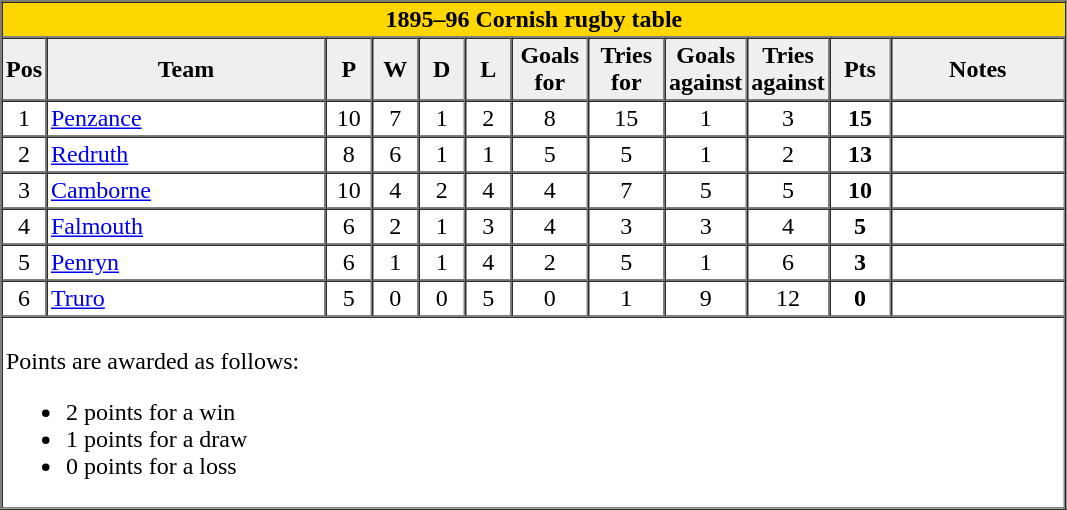<table border="1" cellpadding="2" cellspacing="0">
<tr bgcolor="gold">
<th colspan=13 style="border-right:0px;";>1895–96 Cornish rugby table</th>
</tr>
<tr bgcolor="#efefef">
<th width="20">Pos</th>
<th width="180">Team</th>
<th width="25">P</th>
<th width="25">W</th>
<th width="25">D</th>
<th width="25">L</th>
<th width="45">Goals for</th>
<th width="45">Tries for</th>
<th width="35">Goals against</th>
<th width="35">Tries against</th>
<th width="35">Pts</th>
<th width="110">Notes</th>
</tr>
<tr align=center>
<td>1</td>
<td align=left><a href='#'>Penzance</a></td>
<td>10</td>
<td>7</td>
<td>1</td>
<td>2</td>
<td>8</td>
<td>15</td>
<td>1</td>
<td>3</td>
<td><strong>15</strong></td>
<td></td>
</tr>
<tr align=center>
<td>2</td>
<td align=left><a href='#'>Redruth</a></td>
<td>8</td>
<td>6</td>
<td>1</td>
<td>1</td>
<td>5</td>
<td>5</td>
<td>1</td>
<td>2</td>
<td><strong>13</strong></td>
<td></td>
</tr>
<tr align=center>
<td>3</td>
<td align=left><a href='#'>Camborne</a></td>
<td>10</td>
<td>4</td>
<td>2</td>
<td>4</td>
<td>4</td>
<td>7</td>
<td>5</td>
<td>5</td>
<td><strong>10</strong></td>
<td></td>
</tr>
<tr align=center>
<td>4</td>
<td align=left><a href='#'>Falmouth</a></td>
<td>6</td>
<td>2</td>
<td>1</td>
<td>3</td>
<td>4</td>
<td>3</td>
<td>3</td>
<td>4</td>
<td><strong>5</strong></td>
<td></td>
</tr>
<tr align=center>
<td>5</td>
<td align=left><a href='#'>Penryn</a></td>
<td>6</td>
<td>1</td>
<td>1</td>
<td>4</td>
<td>2</td>
<td>5</td>
<td>1</td>
<td>6</td>
<td><strong>3</strong></td>
<td></td>
</tr>
<tr align=center>
<td>6</td>
<td align=left><a href='#'>Truro</a></td>
<td>5</td>
<td>0</td>
<td>0</td>
<td>5</td>
<td>0</td>
<td>1</td>
<td>9</td>
<td>12</td>
<td><strong>0</strong></td>
<td></td>
</tr>
<tr>
</tr>
<tr bgcolor=#ffffff>
<td colspan="13"><br>Points are awarded as follows:<ul><li>2 points for a win</li><li>1 points for a draw</li><li>0 points for a loss</li></ul></td>
</tr>
</table>
